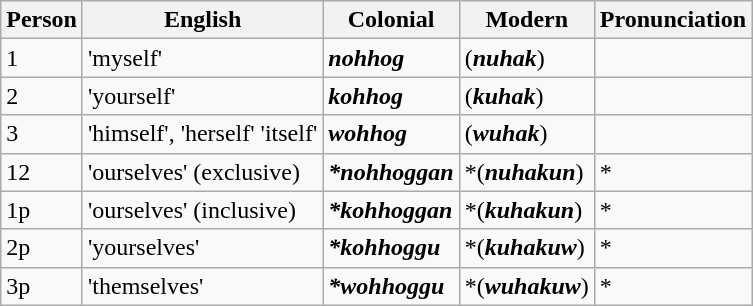<table class="wikitable">
<tr>
<th>Person</th>
<th>English</th>
<th>Colonial</th>
<th>Modern</th>
<th>Pronunciation</th>
</tr>
<tr>
<td>1</td>
<td>'myself'</td>
<td style="font-weight: bold; font-style: italic;">nohhog</td>
<td>(<strong><em>nuhak</em></strong>)</td>
<td></td>
</tr>
<tr>
<td>2</td>
<td>'yourself'</td>
<td style="font-weight: bold; font-style: italic;">kohhog</td>
<td>(<strong><em>kuhak</em></strong>)</td>
<td></td>
</tr>
<tr>
<td>3</td>
<td>'himself', 'herself' 'itself'</td>
<td style="font-weight: bold; font-style: italic;">wohhog</td>
<td>(<strong><em>wuhak</em></strong>)</td>
<td></td>
</tr>
<tr>
<td>12</td>
<td>'ourselves' (exclusive)</td>
<td style="font-weight: bold; font-style: italic;">*nohhoggan</td>
<td>*(<strong><em>nuhakun</em></strong>)</td>
<td>*</td>
</tr>
<tr>
<td>1p</td>
<td>'ourselves' (inclusive)</td>
<td style="font-weight: bold; font-style: italic;">*kohhoggan</td>
<td>*(<strong><em>kuhakun</em></strong>)</td>
<td>*</td>
</tr>
<tr>
<td>2p</td>
<td>'yourselves'</td>
<td style="font-weight: bold; font-style: italic;">*kohhoggu</td>
<td>*(<strong><em>kuhakuw</em></strong>)</td>
<td>*</td>
</tr>
<tr>
<td>3p</td>
<td>'themselves'</td>
<td style="font-weight: bold; font-style: italic;">*wohhoggu</td>
<td>*(<strong><em>wuhakuw</em></strong>)</td>
<td>*</td>
</tr>
</table>
